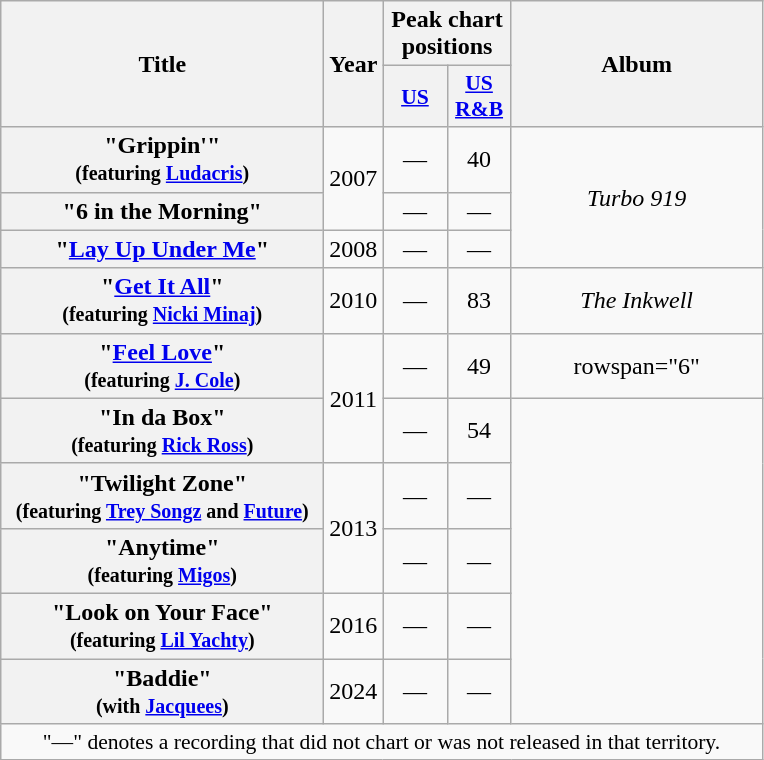<table class="wikitable plainrowheaders" style="text-align:center;" border="1">
<tr>
<th scope="col" rowspan="2" style="width:13em;">Title</th>
<th scope="col" rowspan="2" style="width:1em;">Year</th>
<th scope="col" colspan="2">Peak chart positions</th>
<th scope="col" rowspan="2" style="width:10em;">Album</th>
</tr>
<tr>
<th scope="col" style="width:2.5em;font-size:90%;"><a href='#'>US</a><br></th>
<th scope="col" style="width:2.5em;font-size:90%;"><a href='#'>US R&B</a></th>
</tr>
<tr>
<th scope="row">"Grippin'"<br><small>(featuring <a href='#'>Ludacris</a>)</small></th>
<td rowspan="2">2007</td>
<td>—</td>
<td>40</td>
<td rowspan="3"><em>Turbo 919</em></td>
</tr>
<tr>
<th scope="row">"6 in the Morning"</th>
<td>—</td>
<td>—</td>
</tr>
<tr>
<th scope="row">"<a href='#'>Lay Up Under Me</a>"</th>
<td>2008</td>
<td>—</td>
<td>—</td>
</tr>
<tr>
<th scope="row">"<a href='#'>Get It All</a>"<br><small>(featuring <a href='#'>Nicki Minaj</a>)</small></th>
<td>2010</td>
<td>—</td>
<td>83</td>
<td><em>The Inkwell</em></td>
</tr>
<tr>
<th scope="row">"<a href='#'>Feel Love</a>"<br><small>(featuring <a href='#'>J. Cole</a>)</small></th>
<td rowspan="2">2011</td>
<td>—</td>
<td>49</td>
<td>rowspan="6" </td>
</tr>
<tr>
<th scope="row">"In da Box"<br><small>(featuring <a href='#'>Rick Ross</a>)</small></th>
<td>—</td>
<td>54</td>
</tr>
<tr>
<th scope="row">"Twilight Zone"<br><small>(featuring <a href='#'>Trey Songz</a> and <a href='#'>Future</a>)</small></th>
<td rowspan="2">2013</td>
<td>—</td>
<td>—</td>
</tr>
<tr>
<th scope="row">"Anytime"<br><small>(featuring <a href='#'>Migos</a>)</small></th>
<td>—</td>
<td>—</td>
</tr>
<tr>
<th scope="row">"Look on Your Face"<br><small>(featuring <a href='#'>Lil Yachty</a>)</small></th>
<td>2016</td>
<td>—</td>
<td>—</td>
</tr>
<tr>
<th scope="row">"Baddie"<br><small>(with <a href='#'>Jacquees</a>)</small></th>
<td rowspan="1">2024</td>
<td>—</td>
<td>—</td>
</tr>
<tr>
<td colspan="5" style="font-size:90%">"—" denotes a recording that did not chart or was not released in that territory.</td>
</tr>
</table>
